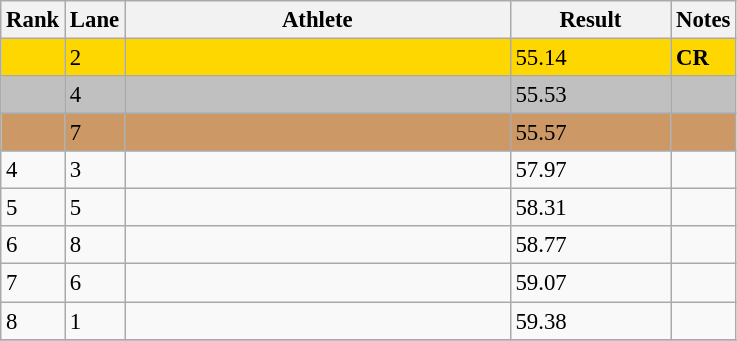<table class="wikitable" style="font-size:95%" style="width:35em;" style="text-align:center">
<tr>
<th>Rank</th>
<th>Lane</th>
<th width=250>Athlete</th>
<th width=100>Result</th>
<th>Notes</th>
</tr>
<tr bgcolor=gold>
<td></td>
<td>2</td>
<td align=left></td>
<td>55.14</td>
<td><strong>CR</strong></td>
</tr>
<tr bgcolor=silver>
<td></td>
<td>4</td>
<td align=left></td>
<td>55.53</td>
<td></td>
</tr>
<tr bgcolor=cc9966>
<td></td>
<td>7</td>
<td align=left></td>
<td>55.57</td>
<td></td>
</tr>
<tr>
<td>4</td>
<td>3</td>
<td align=left></td>
<td>57.97</td>
<td></td>
</tr>
<tr>
<td>5</td>
<td>5</td>
<td align=left></td>
<td>58.31</td>
<td></td>
</tr>
<tr>
<td>6</td>
<td>8</td>
<td align=left></td>
<td>58.77</td>
<td></td>
</tr>
<tr>
<td>7</td>
<td>6</td>
<td align=left></td>
<td>59.07</td>
<td></td>
</tr>
<tr>
<td>8</td>
<td>1</td>
<td align=left></td>
<td>59.38</td>
<td></td>
</tr>
<tr>
</tr>
</table>
